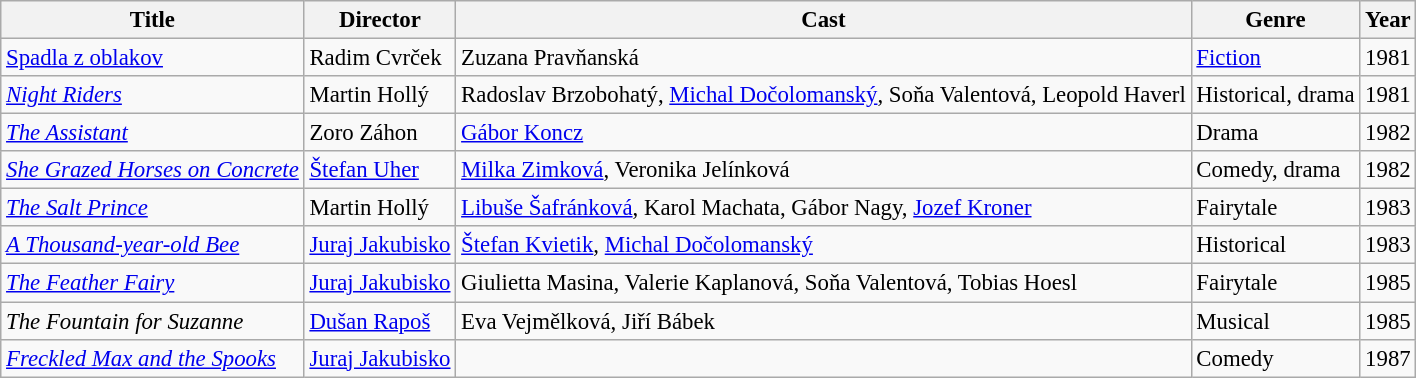<table class="wikitable" style="font-size: 95%;">
<tr>
<th>Title</th>
<th>Director</th>
<th>Cast</th>
<th>Genre</th>
<th>Year</th>
</tr>
<tr>
<td><a href='#'>Spadla z oblakov</a></td>
<td>Radim Cvrček</td>
<td>Zuzana Pravňanská</td>
<td><a href='#'>Fiction</a></td>
<td>1981</td>
</tr>
<tr>
<td><em><a href='#'>Night Riders</a></em></td>
<td>Martin Hollý</td>
<td>Radoslav Brzobohatý, <a href='#'>Michal Dočolomanský</a>, Soňa Valentová, Leopold Haverl</td>
<td>Historical, drama</td>
<td>1981</td>
</tr>
<tr>
<td><em><a href='#'>The Assistant</a></em></td>
<td>Zoro Záhon</td>
<td><a href='#'>Gábor Koncz</a></td>
<td>Drama</td>
<td>1982</td>
</tr>
<tr>
<td><em><a href='#'>She Grazed Horses on Concrete</a></em></td>
<td><a href='#'>Štefan Uher</a></td>
<td><a href='#'>Milka Zimková</a>, Veronika Jelínková</td>
<td>Comedy, drama</td>
<td>1982</td>
</tr>
<tr>
<td><em><a href='#'>The Salt Prince</a></em></td>
<td>Martin Hollý</td>
<td><a href='#'>Libuše Šafránková</a>, Karol Machata, Gábor Nagy, <a href='#'>Jozef Kroner</a></td>
<td>Fairytale</td>
<td>1983</td>
</tr>
<tr>
<td><em><a href='#'>A Thousand-year-old Bee</a></em></td>
<td><a href='#'>Juraj Jakubisko</a></td>
<td><a href='#'>Štefan Kvietik</a>, <a href='#'>Michal Dočolomanský</a></td>
<td>Historical</td>
<td>1983</td>
</tr>
<tr>
<td><em><a href='#'>The Feather Fairy</a></em></td>
<td><a href='#'>Juraj Jakubisko</a></td>
<td>Giulietta Masina, Valerie Kaplanová, Soňa Valentová, Tobias Hoesl</td>
<td>Fairytale</td>
<td>1985</td>
</tr>
<tr>
<td><em>The Fountain for Suzanne</em></td>
<td><a href='#'>Dušan Rapoš</a></td>
<td>Eva Vejmělková, Jiří Bábek</td>
<td>Musical</td>
<td>1985</td>
</tr>
<tr>
<td><em><a href='#'>Freckled Max and the Spooks</a></em></td>
<td><a href='#'>Juraj Jakubisko</a></td>
<td></td>
<td>Comedy</td>
<td>1987</td>
</tr>
</table>
